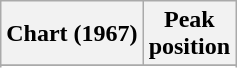<table class="wikitable sortable">
<tr>
<th>Chart (1967)</th>
<th>Peak<br>position</th>
</tr>
<tr>
</tr>
<tr>
</tr>
</table>
